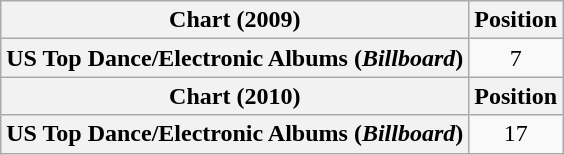<table class="wikitable plainrowheaders" style="text-align:center">
<tr>
<th>Chart (2009)</th>
<th>Position</th>
</tr>
<tr>
<th scope="row">US Top Dance/Electronic Albums (<em>Billboard</em>)</th>
<td>7</td>
</tr>
<tr>
<th>Chart (2010)</th>
<th>Position</th>
</tr>
<tr>
<th scope="row">US Top Dance/Electronic Albums (<em>Billboard</em>)</th>
<td>17</td>
</tr>
</table>
